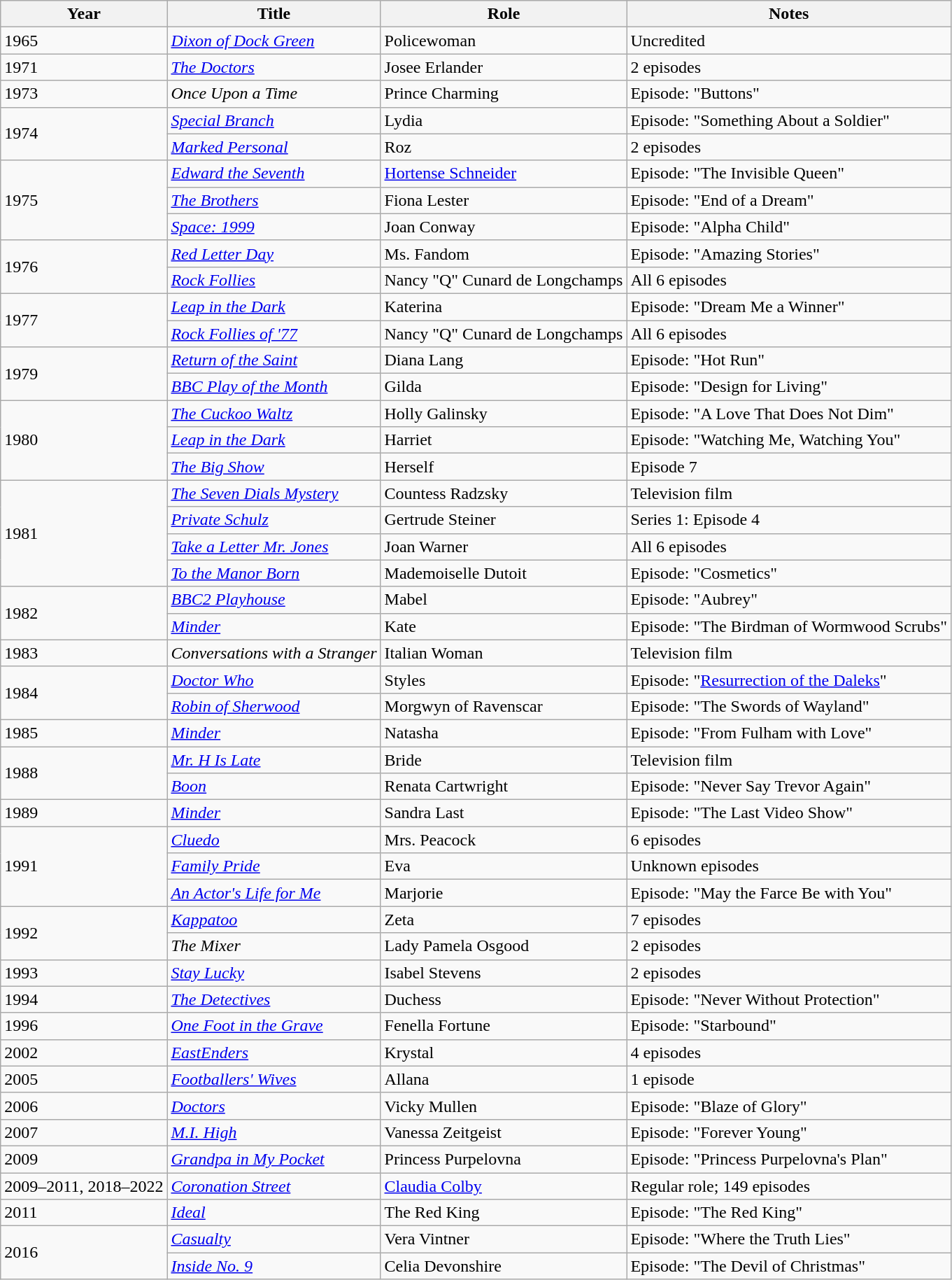<table class="wikitable sortable">
<tr>
<th>Year</th>
<th>Title</th>
<th>Role</th>
<th>Notes</th>
</tr>
<tr>
<td>1965</td>
<td><em><a href='#'>Dixon of Dock Green</a></em></td>
<td>Policewoman</td>
<td>Uncredited</td>
</tr>
<tr>
<td>1971</td>
<td><em><a href='#'>The Doctors</a></em></td>
<td>Josee Erlander</td>
<td>2 episodes</td>
</tr>
<tr>
<td>1973</td>
<td><em>Once Upon a Time</em></td>
<td>Prince Charming</td>
<td>Episode: "Buttons"</td>
</tr>
<tr>
<td rowspan="2">1974</td>
<td><em><a href='#'>Special Branch</a></em></td>
<td>Lydia</td>
<td>Episode: "Something About a Soldier"</td>
</tr>
<tr>
<td><em><a href='#'>Marked Personal</a></em></td>
<td>Roz</td>
<td>2 episodes</td>
</tr>
<tr>
<td rowspan="3">1975</td>
<td><em><a href='#'>Edward the Seventh</a></em></td>
<td><a href='#'>Hortense Schneider</a></td>
<td>Episode: "The Invisible Queen"</td>
</tr>
<tr>
<td><em><a href='#'>The Brothers</a></em></td>
<td>Fiona Lester</td>
<td>Episode: "End of a Dream"</td>
</tr>
<tr>
<td><em><a href='#'>Space: 1999</a></em></td>
<td>Joan Conway</td>
<td>Episode: "Alpha Child"</td>
</tr>
<tr>
<td rowspan="2">1976</td>
<td><em><a href='#'>Red Letter Day</a></em></td>
<td>Ms. Fandom</td>
<td>Episode: "Amazing Stories"</td>
</tr>
<tr>
<td><em><a href='#'>Rock Follies</a></em></td>
<td>Nancy "Q" Cunard de Longchamps</td>
<td>All 6 episodes</td>
</tr>
<tr>
<td rowspan="2">1977</td>
<td><em><a href='#'>Leap in the Dark</a></em></td>
<td>Katerina</td>
<td>Episode: "Dream Me a Winner"</td>
</tr>
<tr>
<td><em><a href='#'>Rock Follies of '77</a></em></td>
<td>Nancy "Q" Cunard de Longchamps</td>
<td>All 6 episodes</td>
</tr>
<tr>
<td rowspan="2">1979</td>
<td><em><a href='#'>Return of the Saint</a></em></td>
<td>Diana Lang</td>
<td>Episode: "Hot Run"</td>
</tr>
<tr>
<td><em><a href='#'>BBC Play of the Month</a></em></td>
<td>Gilda</td>
<td>Episode: "Design for Living"</td>
</tr>
<tr>
<td rowspan="3">1980</td>
<td><em><a href='#'>The Cuckoo Waltz</a></em></td>
<td>Holly Galinsky</td>
<td>Episode: "A Love That Does Not Dim"</td>
</tr>
<tr>
<td><em><a href='#'>Leap in the Dark</a></em></td>
<td>Harriet</td>
<td>Episode: "Watching Me, Watching You"</td>
</tr>
<tr>
<td><em><a href='#'>The Big Show</a></em></td>
<td>Herself</td>
<td>Episode 7</td>
</tr>
<tr>
<td rowspan="4">1981</td>
<td><em><a href='#'>The Seven Dials Mystery</a></em></td>
<td>Countess Radzsky</td>
<td>Television film</td>
</tr>
<tr>
<td><em><a href='#'>Private Schulz</a></em></td>
<td>Gertrude Steiner</td>
<td>Series 1: Episode 4</td>
</tr>
<tr>
<td><em><a href='#'>Take a Letter Mr. Jones</a></em></td>
<td>Joan Warner</td>
<td>All 6 episodes</td>
</tr>
<tr>
<td><em><a href='#'>To the Manor Born</a></em></td>
<td>Mademoiselle Dutoit</td>
<td>Episode: "Cosmetics"</td>
</tr>
<tr>
<td rowspan="2">1982</td>
<td><em><a href='#'>BBC2 Playhouse</a></em></td>
<td>Mabel</td>
<td>Episode: "Aubrey"</td>
</tr>
<tr>
<td><em><a href='#'>Minder</a></em></td>
<td>Kate</td>
<td>Episode: "The Birdman of Wormwood Scrubs"</td>
</tr>
<tr>
<td>1983</td>
<td><em>Conversations with a Stranger</em></td>
<td>Italian Woman</td>
<td>Television film</td>
</tr>
<tr>
<td rowspan="2">1984</td>
<td><em><a href='#'>Doctor Who</a></em></td>
<td>Styles</td>
<td>Episode: "<a href='#'>Resurrection of the Daleks</a>"</td>
</tr>
<tr>
<td><em><a href='#'>Robin of Sherwood</a></em></td>
<td>Morgwyn of Ravenscar</td>
<td>Episode: "The Swords of Wayland"</td>
</tr>
<tr>
<td>1985</td>
<td><em><a href='#'>Minder</a></em></td>
<td>Natasha</td>
<td>Episode: "From Fulham with Love"</td>
</tr>
<tr>
<td rowspan="2">1988</td>
<td><em><a href='#'>Mr. H Is Late</a></em></td>
<td>Bride</td>
<td>Television film</td>
</tr>
<tr>
<td><em><a href='#'>Boon</a></em></td>
<td>Renata Cartwright</td>
<td>Episode: "Never Say Trevor Again"</td>
</tr>
<tr>
<td>1989</td>
<td><em><a href='#'>Minder</a></em></td>
<td>Sandra Last</td>
<td>Episode: "The Last Video Show"</td>
</tr>
<tr>
<td rowspan="3">1991</td>
<td><em><a href='#'>Cluedo</a></em></td>
<td>Mrs. Peacock</td>
<td>6 episodes</td>
</tr>
<tr>
<td><em><a href='#'>Family Pride</a></em></td>
<td>Eva</td>
<td>Unknown episodes</td>
</tr>
<tr>
<td><em><a href='#'>An Actor's Life for Me</a></em></td>
<td>Marjorie</td>
<td>Episode: "May the Farce Be with You"</td>
</tr>
<tr>
<td rowspan="2">1992</td>
<td><em><a href='#'>Kappatoo</a></em></td>
<td>Zeta</td>
<td>7 episodes</td>
</tr>
<tr>
<td><em>The Mixer</em></td>
<td>Lady Pamela Osgood</td>
<td>2 episodes</td>
</tr>
<tr>
<td>1993</td>
<td><em><a href='#'>Stay Lucky</a></em></td>
<td>Isabel Stevens</td>
<td>2 episodes</td>
</tr>
<tr>
<td>1994</td>
<td><em><a href='#'>The Detectives</a></em></td>
<td>Duchess</td>
<td>Episode: "Never Without Protection"</td>
</tr>
<tr>
<td>1996</td>
<td><em><a href='#'>One Foot in the Grave</a></em></td>
<td>Fenella Fortune</td>
<td>Episode: "Starbound"</td>
</tr>
<tr>
<td>2002</td>
<td><em><a href='#'>EastEnders</a></em></td>
<td>Krystal</td>
<td>4 episodes</td>
</tr>
<tr>
<td>2005</td>
<td><em><a href='#'>Footballers' Wives</a></em></td>
<td>Allana</td>
<td>1 episode</td>
</tr>
<tr>
<td>2006</td>
<td><em><a href='#'>Doctors</a></em></td>
<td>Vicky Mullen</td>
<td>Episode: "Blaze of Glory"</td>
</tr>
<tr>
<td>2007</td>
<td><em><a href='#'>M.I. High</a></em></td>
<td>Vanessa Zeitgeist</td>
<td>Episode: "Forever Young"</td>
</tr>
<tr>
<td>2009</td>
<td><em><a href='#'>Grandpa in My Pocket</a></em></td>
<td>Princess Purpelovna</td>
<td>Episode: "Princess Purpelovna's Plan"</td>
</tr>
<tr>
<td>2009–2011, 2018–2022</td>
<td><em><a href='#'>Coronation Street</a></em></td>
<td><a href='#'>Claudia Colby</a></td>
<td>Regular role; 149 episodes</td>
</tr>
<tr>
<td>2011</td>
<td><em><a href='#'>Ideal</a></em></td>
<td>The Red King</td>
<td>Episode: "The Red King"</td>
</tr>
<tr>
<td rowspan="2">2016</td>
<td><em><a href='#'>Casualty</a></em></td>
<td>Vera Vintner</td>
<td>Episode: "Where the Truth Lies"</td>
</tr>
<tr>
<td><em><a href='#'>Inside No. 9</a></em></td>
<td>Celia Devonshire</td>
<td>Episode: "The Devil of Christmas"</td>
</tr>
</table>
